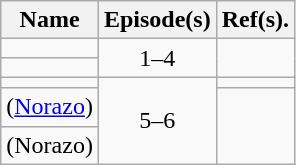<table class="wikitable" style="text-align:center;">
<tr>
<th>Name</th>
<th>Episode(s)</th>
<th>Ref(s).</th>
</tr>
<tr>
<td></td>
<td rowspan=2>1–4</td>
<td rowspan=2></td>
</tr>
<tr>
<td></td>
</tr>
<tr>
<td></td>
<td rowspan=3>5–6</td>
<td></td>
</tr>
<tr>
<td> (<a href='#'>Norazo</a>)</td>
<td rowspan=2></td>
</tr>
<tr>
<td> (Norazo)</td>
</tr>
</table>
